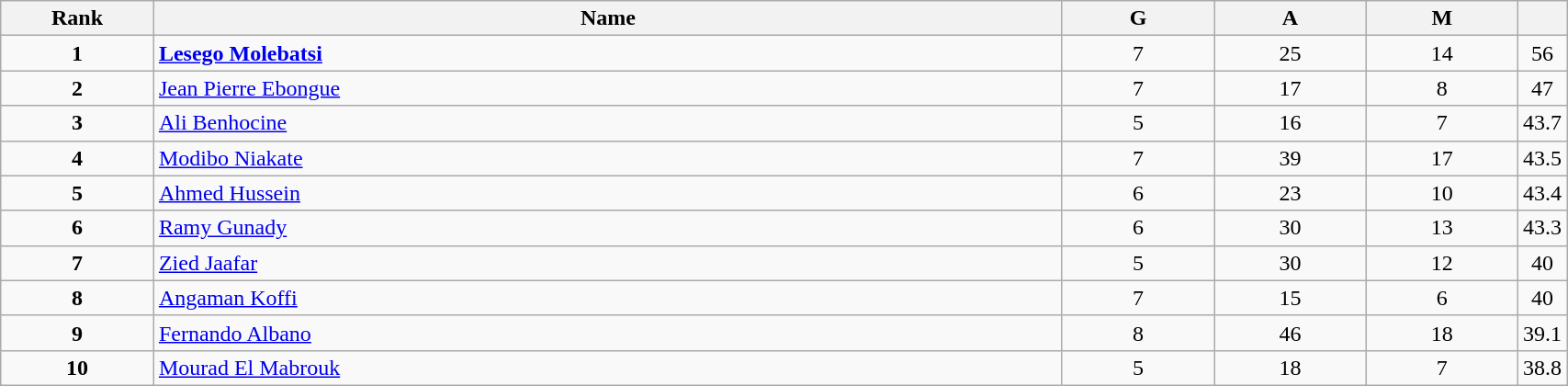<table class="wikitable" style="width:90%;">
<tr>
<th style="width:10%;">Rank</th>
<th style="width:60%;">Name</th>
<th style="width:10%;">G</th>
<th style="width:10%;">A</th>
<th style="width:10%;">M</th>
<th style="width:10%;"></th>
</tr>
<tr align=center>
<td><strong>1</strong></td>
<td align=left> <strong><a href='#'>Lesego Molebatsi</a></strong></td>
<td>7</td>
<td>25</td>
<td>14</td>
<td>56</td>
</tr>
<tr align=center>
<td><strong>2</strong></td>
<td align=left> <a href='#'>Jean Pierre Ebongue</a></td>
<td>7</td>
<td>17</td>
<td>8</td>
<td>47</td>
</tr>
<tr align=center>
<td><strong>3</strong></td>
<td align=left> <a href='#'>Ali Benhocine</a></td>
<td>5</td>
<td>16</td>
<td>7</td>
<td>43.7</td>
</tr>
<tr align=center>
<td><strong>4</strong></td>
<td align=left> <a href='#'>Modibo Niakate</a></td>
<td>7</td>
<td>39</td>
<td>17</td>
<td>43.5</td>
</tr>
<tr align=center>
<td><strong>5</strong></td>
<td align=left> <a href='#'>Ahmed Hussein</a></td>
<td>6</td>
<td>23</td>
<td>10</td>
<td>43.4</td>
</tr>
<tr align=center>
<td><strong>6</strong></td>
<td align=left> <a href='#'>Ramy Gunady</a></td>
<td>6</td>
<td>30</td>
<td>13</td>
<td>43.3</td>
</tr>
<tr align=center>
<td><strong>7</strong></td>
<td align=left> <a href='#'>Zied Jaafar</a></td>
<td>5</td>
<td>30</td>
<td>12</td>
<td>40</td>
</tr>
<tr align=center>
<td><strong>8</strong></td>
<td align=left> <a href='#'>Angaman Koffi</a></td>
<td>7</td>
<td>15</td>
<td>6</td>
<td>40</td>
</tr>
<tr align=center>
<td><strong>9</strong></td>
<td align=left> <a href='#'>Fernando Albano</a></td>
<td>8</td>
<td>46</td>
<td>18</td>
<td>39.1</td>
</tr>
<tr align=center>
<td><strong>10</strong></td>
<td align=left> <a href='#'>Mourad El Mabrouk</a></td>
<td>5</td>
<td>18</td>
<td>7</td>
<td>38.8</td>
</tr>
</table>
